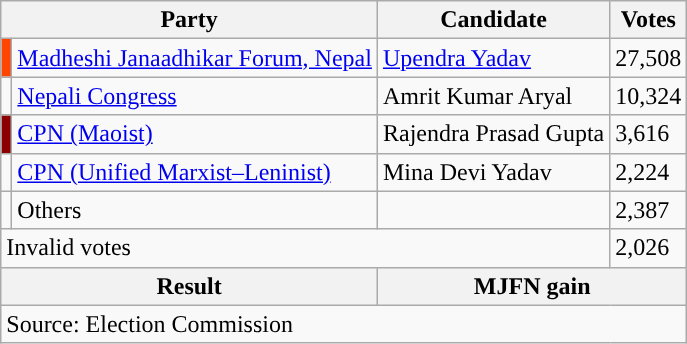<table class="wikitable">
<tr>
<th colspan="2">Party</th>
<th>Candidate</th>
<th>Votes</th>
</tr>
<tr>
<td style="background-color:orangered"></td>
<td><a href='#'>Madheshi Janaadhikar Forum, Nepal</a></td>
<td><a href='#'>Upendra Yadav</a></td>
<td>27,508</td>
</tr>
<tr>
<td style="background-color:"></td>
<td><a href='#'>Nepali Congress</a></td>
<td>Amrit Kumar Aryal</td>
<td>10,324</td>
</tr>
<tr>
<td style="background-color:darkred"></td>
<td><a href='#'>CPN (Maoist)</a></td>
<td>Rajendra Prasad Gupta</td>
<td>3,616</td>
</tr>
<tr>
<td style="background-color:"></td>
<td><a href='#'>CPN (Unified Marxist–Leninist)</a></td>
<td>Mina Devi Yadav</td>
<td>2,224</td>
</tr>
<tr>
<td></td>
<td>Others</td>
<td></td>
<td>2,387</td>
</tr>
<tr>
<td colspan="3">Invalid votes</td>
<td>2,026</td>
</tr>
<tr>
<th colspan="2">Result</th>
<th colspan="2">MJFN gain</th>
</tr>
<tr>
<td colspan="4">Source: Election Commission</td>
</tr>
</table>
